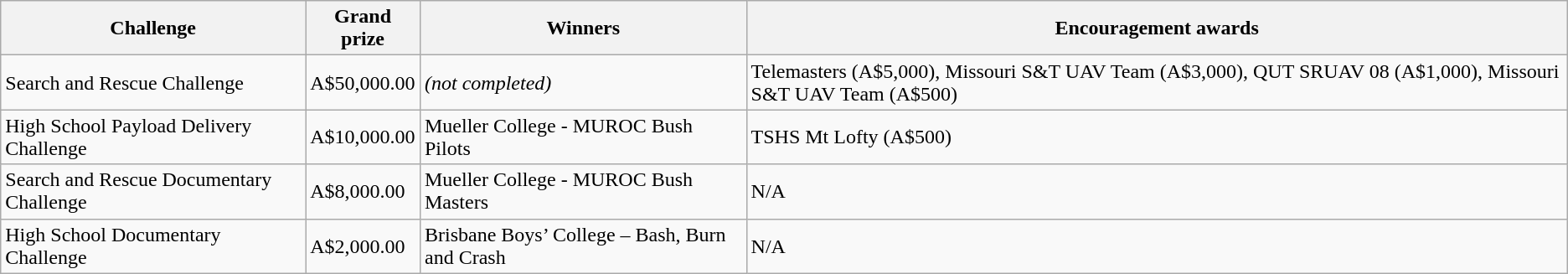<table class="wikitable">
<tr>
<th>Challenge</th>
<th>Grand prize</th>
<th>Winners</th>
<th>Encouragement awards</th>
</tr>
<tr>
<td>Search and Rescue Challenge</td>
<td>A$50,000.00</td>
<td><em>(not completed)</em></td>
<td>Telemasters (A$5,000), Missouri S&T UAV Team (A$3,000), QUT SRUAV 08 (A$1,000), Missouri S&T UAV Team (A$500)</td>
</tr>
<tr>
<td>High School Payload Delivery Challenge</td>
<td>A$10,000.00</td>
<td>Mueller College - MUROC Bush Pilots</td>
<td>TSHS Mt Lofty (A$500)</td>
</tr>
<tr>
<td>Search and Rescue Documentary Challenge</td>
<td>A$8,000.00</td>
<td>Mueller College - MUROC Bush Masters</td>
<td>N/A</td>
</tr>
<tr>
<td>High School Documentary Challenge</td>
<td>A$2,000.00</td>
<td>Brisbane Boys’ College – Bash, Burn and Crash</td>
<td>N/A</td>
</tr>
</table>
